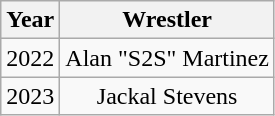<table class="wikitable" style="text-align: center">
<tr>
<th>Year</th>
<th>Wrestler</th>
</tr>
<tr>
<td>2022</td>
<td>Alan "S2S" Martinez</td>
</tr>
<tr>
<td>2023</td>
<td>Jackal Stevens</td>
</tr>
</table>
